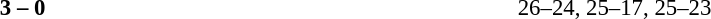<table width=100% cellspacing=1>
<tr>
<th width=20%></th>
<th width=12%></th>
<th width=20%></th>
<th width=33%></th>
<td></td>
</tr>
<tr style=font-size:95%>
<td align=right><strong></strong></td>
<td align=center><strong>3 – 0</strong></td>
<td></td>
<td>26–24, 25–17, 25–23</td>
</tr>
</table>
